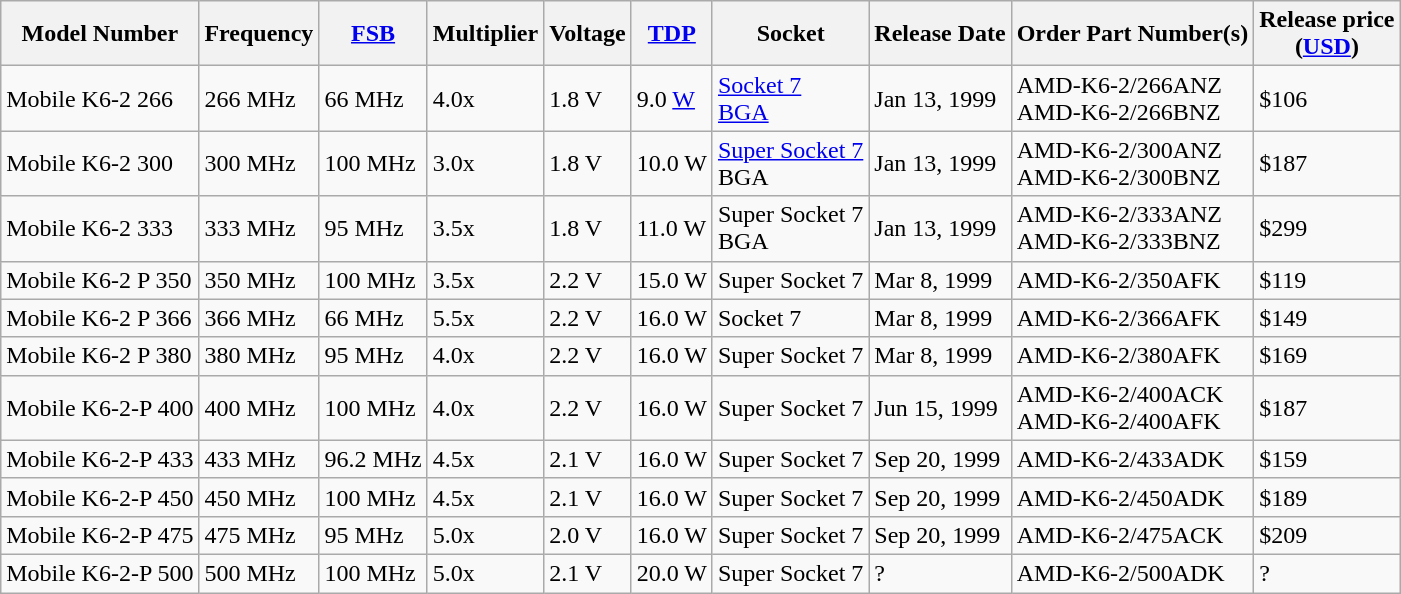<table class="wikitable">
<tr>
<th>Model Number</th>
<th>Frequency</th>
<th><a href='#'>FSB</a></th>
<th>Multiplier</th>
<th>Voltage</th>
<th><a href='#'>TDP</a></th>
<th>Socket</th>
<th>Release Date</th>
<th>Order Part Number(s)</th>
<th>Release price<br>(<a href='#'>USD</a>)</th>
</tr>
<tr>
<td>Mobile K6-2 266</td>
<td>266 MHz</td>
<td>66 MHz</td>
<td>4.0x</td>
<td>1.8 V</td>
<td>9.0 <a href='#'>W</a></td>
<td><a href='#'>Socket 7</a><br><a href='#'>BGA</a></td>
<td>Jan 13, 1999</td>
<td>AMD-K6-2/266ANZ<br>AMD-K6-2/266BNZ</td>
<td>$106</td>
</tr>
<tr>
<td>Mobile K6-2 300</td>
<td>300 MHz</td>
<td>100 MHz</td>
<td>3.0x</td>
<td>1.8 V</td>
<td>10.0 W</td>
<td><a href='#'>Super Socket 7</a><br>BGA</td>
<td>Jan 13, 1999</td>
<td>AMD-K6-2/300ANZ<br>AMD-K6-2/300BNZ</td>
<td>$187</td>
</tr>
<tr>
<td>Mobile K6-2 333</td>
<td>333 MHz</td>
<td>95 MHz</td>
<td>3.5x</td>
<td>1.8 V</td>
<td>11.0 W</td>
<td>Super Socket 7<br>BGA</td>
<td>Jan 13, 1999</td>
<td>AMD-K6-2/333ANZ<br>AMD-K6-2/333BNZ</td>
<td>$299</td>
</tr>
<tr>
<td>Mobile K6-2 P 350</td>
<td>350 MHz</td>
<td>100 MHz</td>
<td>3.5x</td>
<td>2.2 V</td>
<td>15.0 W</td>
<td>Super Socket 7</td>
<td>Mar 8, 1999</td>
<td>AMD-K6-2/350AFK</td>
<td>$119</td>
</tr>
<tr>
<td>Mobile K6-2 P 366</td>
<td>366 MHz</td>
<td>66 MHz</td>
<td>5.5x</td>
<td>2.2 V</td>
<td>16.0 W</td>
<td>Socket 7</td>
<td>Mar 8, 1999</td>
<td>AMD-K6-2/366AFK</td>
<td>$149</td>
</tr>
<tr>
<td>Mobile K6-2 P 380</td>
<td>380 MHz</td>
<td>95 MHz</td>
<td>4.0x</td>
<td>2.2 V</td>
<td>16.0 W</td>
<td>Super Socket 7</td>
<td>Mar 8, 1999</td>
<td>AMD-K6-2/380AFK</td>
<td>$169</td>
</tr>
<tr>
<td>Mobile K6-2-P 400</td>
<td>400 MHz</td>
<td>100 MHz</td>
<td>4.0x</td>
<td>2.2 V</td>
<td>16.0 W</td>
<td>Super Socket 7</td>
<td>Jun 15, 1999</td>
<td>AMD-K6-2/400ACK<br>AMD-K6-2/400AFK</td>
<td>$187</td>
</tr>
<tr>
<td>Mobile K6-2-P 433</td>
<td>433 MHz</td>
<td>96.2 MHz</td>
<td>4.5x</td>
<td>2.1 V</td>
<td>16.0 W</td>
<td>Super Socket 7</td>
<td>Sep 20, 1999</td>
<td>AMD-K6-2/433ADK</td>
<td>$159</td>
</tr>
<tr>
<td>Mobile K6-2-P 450</td>
<td>450 MHz</td>
<td>100 MHz</td>
<td>4.5x</td>
<td>2.1 V</td>
<td>16.0 W</td>
<td>Super Socket 7</td>
<td>Sep 20, 1999</td>
<td>AMD-K6-2/450ADK</td>
<td>$189</td>
</tr>
<tr>
<td>Mobile K6-2-P 475</td>
<td>475 MHz</td>
<td>95 MHz</td>
<td>5.0x</td>
<td>2.0 V</td>
<td>16.0 W</td>
<td>Super Socket 7</td>
<td>Sep 20, 1999</td>
<td>AMD-K6-2/475ACK</td>
<td>$209</td>
</tr>
<tr>
<td>Mobile K6-2-P 500</td>
<td>500 MHz</td>
<td>100 MHz</td>
<td>5.0x</td>
<td>2.1 V</td>
<td>20.0 W</td>
<td>Super Socket 7</td>
<td>?</td>
<td>AMD-K6-2/500ADK</td>
<td>?</td>
</tr>
</table>
